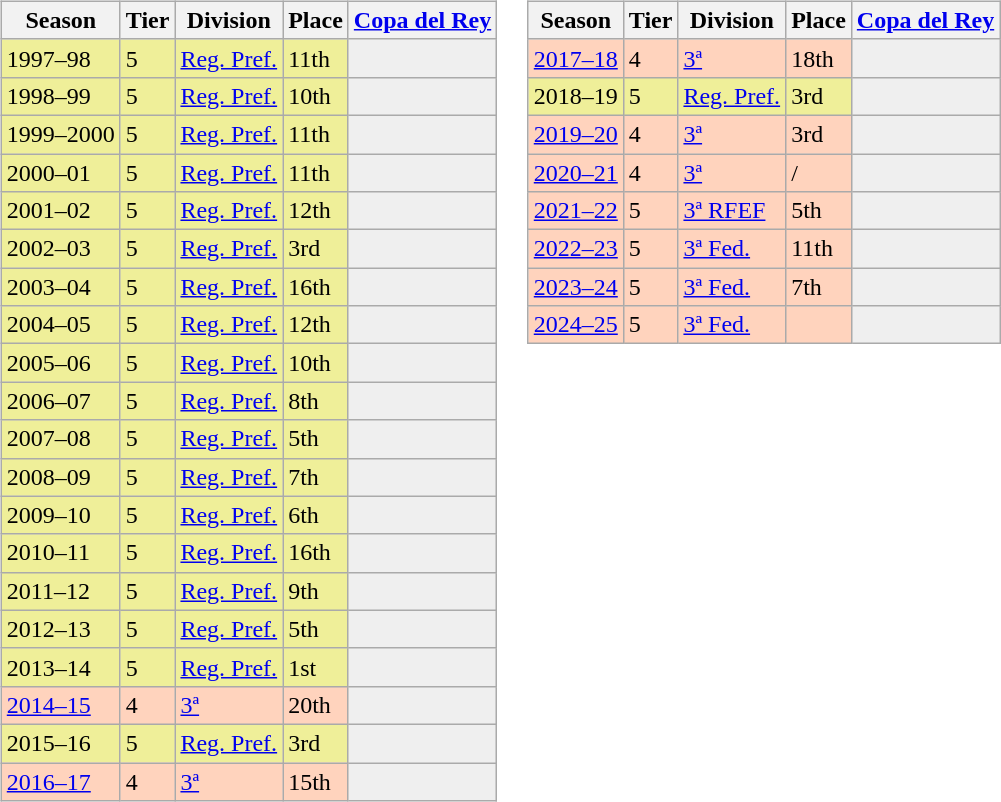<table>
<tr>
<td valign="top" width=0%><br><table class="wikitable">
<tr style="background:#f0f6fa;">
<th>Season</th>
<th>Tier</th>
<th>Division</th>
<th>Place</th>
<th><a href='#'>Copa del Rey</a></th>
</tr>
<tr>
<td style="background:#EFEF99;">1997–98</td>
<td style="background:#EFEF99;">5</td>
<td style="background:#EFEF99;"><a href='#'>Reg. Pref.</a></td>
<td style="background:#EFEF99;">11th</td>
<td style="background:#efefef;"></td>
</tr>
<tr>
<td style="background:#EFEF99;">1998–99</td>
<td style="background:#EFEF99;">5</td>
<td style="background:#EFEF99;"><a href='#'>Reg. Pref.</a></td>
<td style="background:#EFEF99;">10th</td>
<td style="background:#efefef;"></td>
</tr>
<tr>
<td style="background:#EFEF99;">1999–2000</td>
<td style="background:#EFEF99;">5</td>
<td style="background:#EFEF99;"><a href='#'>Reg. Pref.</a></td>
<td style="background:#EFEF99;">11th</td>
<td style="background:#efefef;"></td>
</tr>
<tr>
<td style="background:#EFEF99;">2000–01</td>
<td style="background:#EFEF99;">5</td>
<td style="background:#EFEF99;"><a href='#'>Reg. Pref.</a></td>
<td style="background:#EFEF99;">11th</td>
<td style="background:#efefef;"></td>
</tr>
<tr>
<td style="background:#EFEF99;">2001–02</td>
<td style="background:#EFEF99;">5</td>
<td style="background:#EFEF99;"><a href='#'>Reg. Pref.</a></td>
<td style="background:#EFEF99;">12th</td>
<td style="background:#efefef;"></td>
</tr>
<tr>
<td style="background:#EFEF99;">2002–03</td>
<td style="background:#EFEF99;">5</td>
<td style="background:#EFEF99;"><a href='#'>Reg. Pref.</a></td>
<td style="background:#EFEF99;">3rd</td>
<td style="background:#efefef;"></td>
</tr>
<tr>
<td style="background:#EFEF99;">2003–04</td>
<td style="background:#EFEF99;">5</td>
<td style="background:#EFEF99;"><a href='#'>Reg. Pref.</a></td>
<td style="background:#EFEF99;">16th</td>
<td style="background:#efefef;"></td>
</tr>
<tr>
<td style="background:#EFEF99;">2004–05</td>
<td style="background:#EFEF99;">5</td>
<td style="background:#EFEF99;"><a href='#'>Reg. Pref.</a></td>
<td style="background:#EFEF99;">12th</td>
<td style="background:#efefef;"></td>
</tr>
<tr>
<td style="background:#EFEF99;">2005–06</td>
<td style="background:#EFEF99;">5</td>
<td style="background:#EFEF99;"><a href='#'>Reg. Pref.</a></td>
<td style="background:#EFEF99;">10th</td>
<td style="background:#efefef;"></td>
</tr>
<tr>
<td style="background:#EFEF99;">2006–07</td>
<td style="background:#EFEF99;">5</td>
<td style="background:#EFEF99;"><a href='#'>Reg. Pref.</a></td>
<td style="background:#EFEF99;">8th</td>
<td style="background:#efefef;"></td>
</tr>
<tr>
<td style="background:#EFEF99;">2007–08</td>
<td style="background:#EFEF99;">5</td>
<td style="background:#EFEF99;"><a href='#'>Reg. Pref.</a></td>
<td style="background:#EFEF99;">5th</td>
<td style="background:#efefef;"></td>
</tr>
<tr>
<td style="background:#EFEF99;">2008–09</td>
<td style="background:#EFEF99;">5</td>
<td style="background:#EFEF99;"><a href='#'>Reg. Pref.</a></td>
<td style="background:#EFEF99;">7th</td>
<td style="background:#efefef;"></td>
</tr>
<tr>
<td style="background:#EFEF99;">2009–10</td>
<td style="background:#EFEF99;">5</td>
<td style="background:#EFEF99;"><a href='#'>Reg. Pref.</a></td>
<td style="background:#EFEF99;">6th</td>
<td style="background:#efefef;"></td>
</tr>
<tr>
<td style="background:#EFEF99;">2010–11</td>
<td style="background:#EFEF99;">5</td>
<td style="background:#EFEF99;"><a href='#'>Reg. Pref.</a></td>
<td style="background:#EFEF99;">16th</td>
<td style="background:#efefef;"></td>
</tr>
<tr>
<td style="background:#EFEF99;">2011–12</td>
<td style="background:#EFEF99;">5</td>
<td style="background:#EFEF99;"><a href='#'>Reg. Pref.</a></td>
<td style="background:#EFEF99;">9th</td>
<td style="background:#efefef;"></td>
</tr>
<tr>
<td style="background:#EFEF99;">2012–13</td>
<td style="background:#EFEF99;">5</td>
<td style="background:#EFEF99;"><a href='#'>Reg. Pref.</a></td>
<td style="background:#EFEF99;">5th</td>
<td style="background:#efefef;"></td>
</tr>
<tr>
<td style="background:#EFEF99;">2013–14</td>
<td style="background:#EFEF99;">5</td>
<td style="background:#EFEF99;"><a href='#'>Reg. Pref.</a></td>
<td style="background:#EFEF99;">1st</td>
<td style="background:#efefef;"></td>
</tr>
<tr>
<td style="background:#FFD3BD;"><a href='#'>2014–15</a></td>
<td style="background:#FFD3BD;">4</td>
<td style="background:#FFD3BD;"><a href='#'>3ª</a></td>
<td style="background:#FFD3BD;">20th</td>
<td style="background:#efefef;"></td>
</tr>
<tr>
<td style="background:#EFEF99;">2015–16</td>
<td style="background:#EFEF99;">5</td>
<td style="background:#EFEF99;"><a href='#'>Reg. Pref.</a></td>
<td style="background:#EFEF99;">3rd</td>
<td style="background:#efefef;"></td>
</tr>
<tr>
<td style="background:#FFD3BD;"><a href='#'>2016–17</a></td>
<td style="background:#FFD3BD;">4</td>
<td style="background:#FFD3BD;"><a href='#'>3ª</a></td>
<td style="background:#FFD3BD;">15th</td>
<td style="background:#efefef;"></td>
</tr>
</table>
</td>
<td valign="top" width=0%><br><table class="wikitable">
<tr style="background:#f0f6fa;">
<th>Season</th>
<th>Tier</th>
<th>Division</th>
<th>Place</th>
<th><a href='#'>Copa del Rey</a></th>
</tr>
<tr>
<td style="background:#FFD3BD;"><a href='#'>2017–18</a></td>
<td style="background:#FFD3BD;">4</td>
<td style="background:#FFD3BD;"><a href='#'>3ª</a></td>
<td style="background:#FFD3BD;">18th</td>
<td style="background:#efefef;"></td>
</tr>
<tr>
<td style="background:#EFEF99;">2018–19</td>
<td style="background:#EFEF99;">5</td>
<td style="background:#EFEF99;"><a href='#'>Reg. Pref.</a></td>
<td style="background:#EFEF99;">3rd</td>
<td style="background:#efefef;"></td>
</tr>
<tr>
<td style="background:#FFD3BD;"><a href='#'>2019–20</a></td>
<td style="background:#FFD3BD;">4</td>
<td style="background:#FFD3BD;"><a href='#'>3ª</a></td>
<td style="background:#FFD3BD;">3rd</td>
<td style="background:#efefef;"></td>
</tr>
<tr>
<td style="background:#FFD3BD;"><a href='#'>2020–21</a></td>
<td style="background:#FFD3BD;">4</td>
<td style="background:#FFD3BD;"><a href='#'>3ª</a></td>
<td style="background:#FFD3BD;"> / </td>
<td style="background:#efefef;"></td>
</tr>
<tr>
<td style="background:#FFD3BD;"><a href='#'>2021–22</a></td>
<td style="background:#FFD3BD;">5</td>
<td style="background:#FFD3BD;"><a href='#'>3ª RFEF</a></td>
<td style="background:#FFD3BD;">5th</td>
<td style="background:#efefef;"></td>
</tr>
<tr>
<td style="background:#FFD3BD;"><a href='#'>2022–23</a></td>
<td style="background:#FFD3BD;">5</td>
<td style="background:#FFD3BD;"><a href='#'>3ª Fed.</a></td>
<td style="background:#FFD3BD;">11th</td>
<td style="background:#efefef;"></td>
</tr>
<tr>
<td style="background:#FFD3BD;"><a href='#'>2023–24</a></td>
<td style="background:#FFD3BD;">5</td>
<td style="background:#FFD3BD;"><a href='#'>3ª Fed.</a></td>
<td style="background:#FFD3BD;">7th</td>
<td style="background:#efefef;"></td>
</tr>
<tr>
<td style="background:#FFD3BD;"><a href='#'>2024–25</a></td>
<td style="background:#FFD3BD;">5</td>
<td style="background:#FFD3BD;"><a href='#'>3ª Fed.</a></td>
<td style="background:#FFD3BD;"></td>
<td style="background:#efefef;"></td>
</tr>
</table>
</td>
</tr>
</table>
